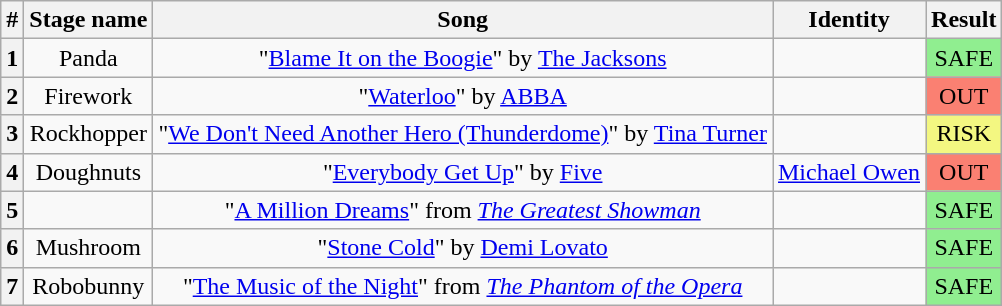<table class="wikitable plainrowheaders" style="text-align: center;">
<tr>
<th>#</th>
<th>Stage name</th>
<th>Song</th>
<th>Identity</th>
<th>Result</th>
</tr>
<tr>
<th>1</th>
<td>Panda</td>
<td>"<a href='#'>Blame It on the Boogie</a>" by <a href='#'>The Jacksons</a></td>
<td></td>
<td bgcolor="lightgreen">SAFE</td>
</tr>
<tr>
<th>2</th>
<td>Firework</td>
<td>"<a href='#'>Waterloo</a>" by <a href='#'>ABBA</a></td>
<td></td>
<td bgcolor=salmon>OUT</td>
</tr>
<tr>
<th>3</th>
<td>Rockhopper</td>
<td>"<a href='#'>We Don't Need Another Hero (Thunderdome)</a>" by <a href='#'>Tina Turner</a></td>
<td></td>
<td bgcolor=#F3F781>RISK</td>
</tr>
<tr>
<th>4</th>
<td>Doughnuts</td>
<td>"<a href='#'>Everybody Get Up</a>" by <a href='#'>Five</a></td>
<td><a href='#'>Michael Owen</a></td>
<td bgcolor=salmon>OUT</td>
</tr>
<tr>
<th>5</th>
<td></td>
<td>"<a href='#'>A Million Dreams</a>" from <em><a href='#'>The Greatest Showman</a></em></td>
<td></td>
<td bgcolor="lightgreen">SAFE</td>
</tr>
<tr>
<th>6</th>
<td>Mushroom</td>
<td>"<a href='#'>Stone Cold</a>" by <a href='#'>Demi Lovato</a></td>
<td></td>
<td bgcolor="lightgreen">SAFE</td>
</tr>
<tr>
<th>7</th>
<td>Robobunny</td>
<td>"<a href='#'>The Music of the Night</a>" from <em><a href='#'>The Phantom of the Opera</a></em></td>
<td></td>
<td bgcolor="lightgreen">SAFE</td>
</tr>
</table>
